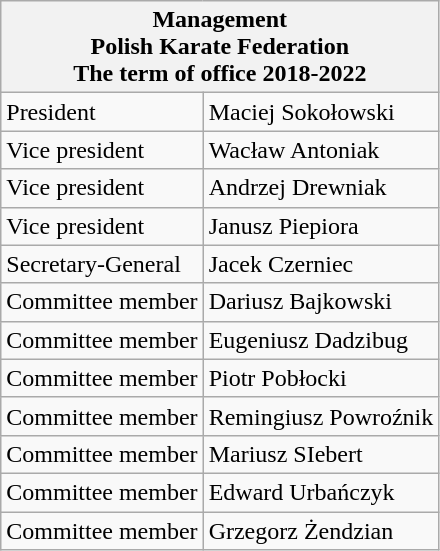<table class="wikitable">
<tr>
<th colspan="2">Management<br>Polish Karate Federation<br>The term of office <strong>2018-2022</strong></th>
</tr>
<tr>
<td>President</td>
<td>Maciej Sokołowski</td>
</tr>
<tr>
<td>Vice president</td>
<td>Wacław Antoniak</td>
</tr>
<tr>
<td>Vice president</td>
<td>Andrzej Drewniak</td>
</tr>
<tr>
<td>Vice president</td>
<td>Janusz Piepiora</td>
</tr>
<tr>
<td>Secretary-General</td>
<td>Jacek Czerniec</td>
</tr>
<tr>
<td>Committee member</td>
<td>Dariusz Bajkowski</td>
</tr>
<tr>
<td>Committee member</td>
<td>Eugeniusz Dadzibug</td>
</tr>
<tr>
<td>Committee member</td>
<td>Piotr Pobłocki</td>
</tr>
<tr>
<td>Committee member</td>
<td>Remingiusz Powroźnik</td>
</tr>
<tr>
<td>Committee member</td>
<td>Mariusz SIebert</td>
</tr>
<tr>
<td>Committee member</td>
<td>Edward Urbańczyk</td>
</tr>
<tr>
<td>Committee member</td>
<td>Grzegorz Żendzian</td>
</tr>
</table>
